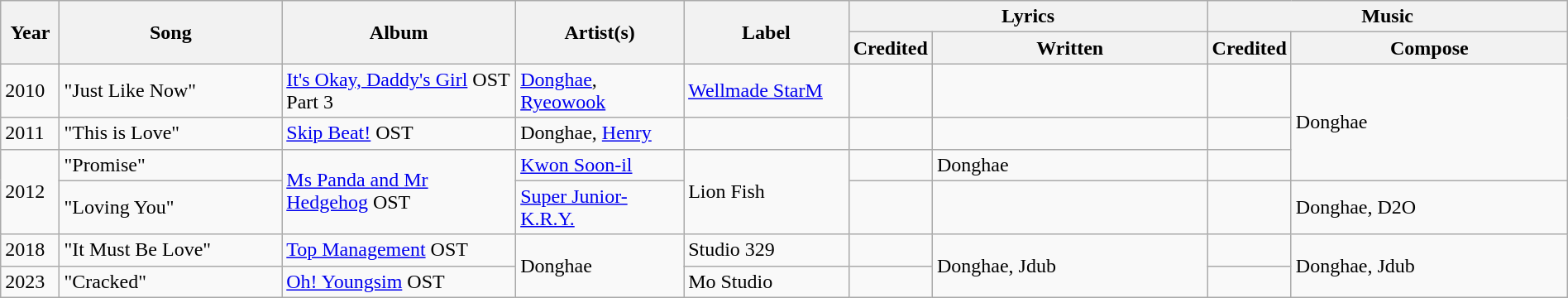<table class="wikitable"  style="width:100%">
<tr>
<th rowspan=2 width=50px>Year</th>
<th rowspan=2 width=300px>Song</th>
<th rowspan=2 width=300px>Album</th>
<th rowspan=2 width=200px>Artist(s)</th>
<th rowspan=2 width=200px>Label</th>
<th colspan="2">Lyrics</th>
<th colspan="2">Music</th>
</tr>
<tr>
<th width=50px>Credited</th>
<th width=400px>Written</th>
<th width=50px>Credited</th>
<th width=400px>Compose</th>
</tr>
<tr>
<td>2010</td>
<td>"Just Like Now"</td>
<td><a href='#'>It's Okay, Daddy's Girl</a> OST Part 3</td>
<td><a href='#'>Donghae</a>, <a href='#'>Ryeowook</a></td>
<td><a href='#'>Wellmade StarM</a></td>
<td></td>
<td></td>
<td></td>
<td rowspan=3>Donghae</td>
</tr>
<tr>
<td>2011</td>
<td>"This is Love"</td>
<td><a href='#'>Skip Beat!</a> OST</td>
<td>Donghae, <a href='#'>Henry</a></td>
<td></td>
<td></td>
<td></td>
<td></td>
</tr>
<tr>
<td rowspan=2>2012</td>
<td>"Promise"</td>
<td rowspan=2><a href='#'>Ms Panda and Mr Hedgehog</a> OST</td>
<td><a href='#'>Kwon Soon-il</a></td>
<td rowspan=2>Lion Fish</td>
<td></td>
<td>Donghae</td>
<td></td>
</tr>
<tr>
<td>"Loving You"</td>
<td><a href='#'>Super Junior-K.R.Y.</a></td>
<td></td>
<td></td>
<td></td>
<td>Donghae, D2O</td>
</tr>
<tr>
<td>2018</td>
<td>"It Must Be Love"</td>
<td><a href='#'>Top Management</a> OST</td>
<td rowspan=2>Donghae</td>
<td>Studio 329</td>
<td></td>
<td rowspan=2>Donghae, Jdub</td>
<td></td>
<td rowspan=2>Donghae, Jdub</td>
</tr>
<tr>
<td>2023</td>
<td>"Cracked"</td>
<td><a href='#'>Oh! Youngsim</a> OST</td>
<td>Mo Studio</td>
<td></td>
<td></td>
</tr>
</table>
